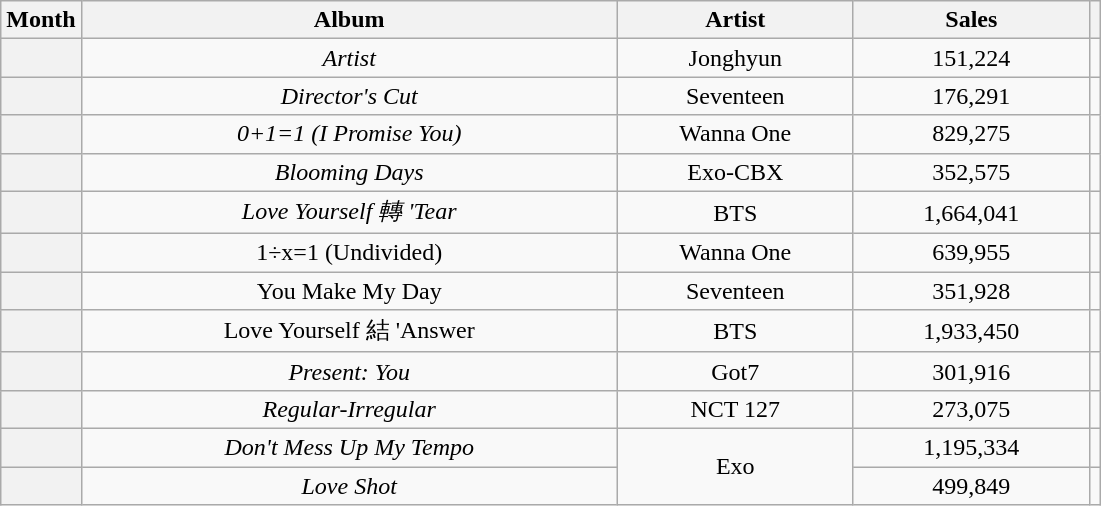<table class="wikitable sortable plainrowheaders" style="text-align:center">
<tr>
<th scope="col">Month</th>
<th scope="col" width="350">Album</th>
<th scope="col" width="150">Artist</th>
<th scope="col" width="150">Sales</th>
<th scope="col" class="unsortable"></th>
</tr>
<tr>
<th scope="row"></th>
<td><em> Artist</em></td>
<td>Jonghyun</td>
<td>151,224</td>
<td></td>
</tr>
<tr>
<th scope="row"></th>
<td><em>Director's Cut</em></td>
<td>Seventeen</td>
<td>176,291</td>
<td></td>
</tr>
<tr>
<th scope="row"></th>
<td><em>0+1=1 (I Promise You)</em></td>
<td>Wanna One</td>
<td>829,275</td>
<td></td>
</tr>
<tr>
<th scope="row"></th>
<td><em>Blooming Days</em></td>
<td>Exo-CBX</td>
<td>352,575</td>
<td></td>
</tr>
<tr>
<th scope="row"></th>
<td><em>Love Yourself 轉 'Tear<strong></td>
<td>BTS</td>
<td>1,664,041</td>
<td></td>
</tr>
<tr>
<th scope="row"></th>
<td></em>1÷x=1 (Undivided)<em></td>
<td>Wanna One</td>
<td>639,955</td>
<td></td>
</tr>
<tr>
<th scope="row"></th>
<td></em>You Make My Day<em></td>
<td>Seventeen</td>
<td>351,928</td>
<td></td>
</tr>
<tr>
<th scope="row"></th>
<td></em>Love Yourself 結 'Answer</strong></td>
<td>BTS</td>
<td>1,933,450</td>
<td></td>
</tr>
<tr>
<th scope="row"></th>
<td><em>Present: You</em></td>
<td>Got7</td>
<td>301,916</td>
<td></td>
</tr>
<tr>
<th scope="row"></th>
<td><em>Regular-Irregular</em></td>
<td>NCT 127</td>
<td>273,075</td>
<td></td>
</tr>
<tr>
<th scope="row"></th>
<td><em>Don't Mess Up My Tempo</em></td>
<td rowspan="2">Exo</td>
<td>1,195,334</td>
<td></td>
</tr>
<tr>
<th scope="row"></th>
<td><em>Love Shot</em></td>
<td>499,849</td>
<td></td>
</tr>
</table>
